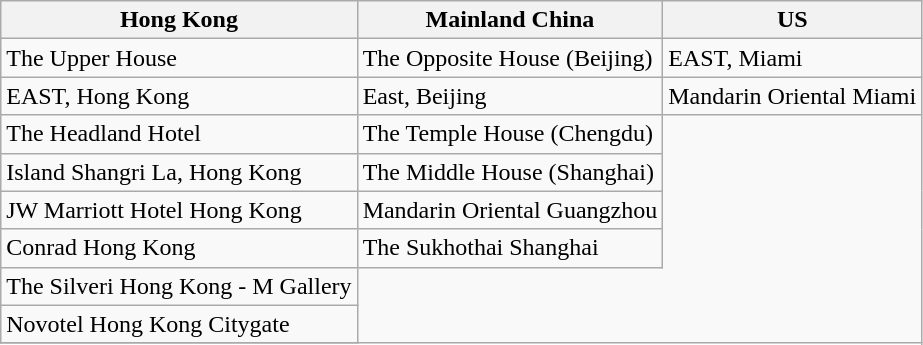<table class="wikitable">
<tr>
<th>Hong Kong</th>
<th>Mainland China</th>
<th>US</th>
</tr>
<tr>
<td>The Upper House</td>
<td>The Opposite House (Beijing)</td>
<td>EAST, Miami</td>
</tr>
<tr>
<td>EAST, Hong Kong</td>
<td>East, Beijing</td>
<td>Mandarin Oriental Miami</td>
</tr>
<tr>
<td>The Headland Hotel</td>
<td>The Temple House (Chengdu)</td>
</tr>
<tr>
<td>Island Shangri La, Hong Kong</td>
<td>The Middle House (Shanghai)</td>
</tr>
<tr>
<td>JW Marriott Hotel Hong Kong</td>
<td>Mandarin Oriental Guangzhou</td>
</tr>
<tr>
<td>Conrad Hong Kong</td>
<td>The Sukhothai Shanghai</td>
</tr>
<tr>
<td>The Silveri Hong Kong - M Gallery</td>
</tr>
<tr>
<td>Novotel Hong Kong Citygate</td>
</tr>
<tr>
</tr>
</table>
